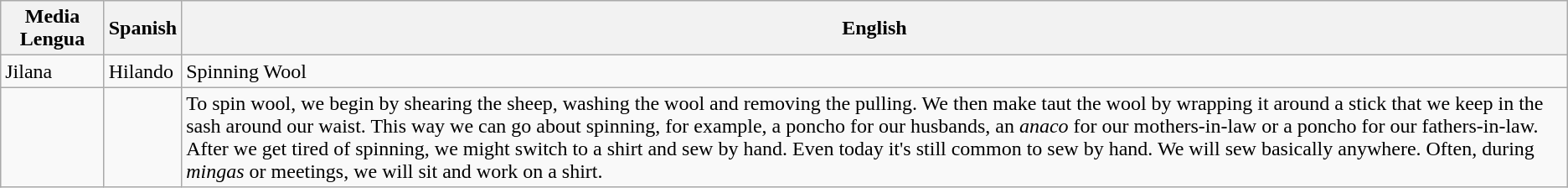<table class="wikitable">
<tr>
<th>Media Lengua</th>
<th>Spanish</th>
<th>English</th>
</tr>
<tr>
<td>Jilana</td>
<td>Hilando</td>
<td>Spinning Wool</td>
</tr>
<tr>
<td></td>
<td></td>
<td>To spin wool, we begin by shearing the sheep, washing the wool and removing the pulling. We then make taut the wool by wrapping it around a stick that we keep in the sash around our waist. This way we can go about spinning, for example, a poncho for our husbands, an <em>anaco</em>  for our mothers-in-law or a poncho for our fathers-in-law.<br>After we get tired of spinning, we might switch to a shirt and sew by hand. Even today it's still common to sew by hand. We will sew basically anywhere. Often, during <em>mingas</em> or meetings, we will sit and work on a shirt.</td>
</tr>
</table>
